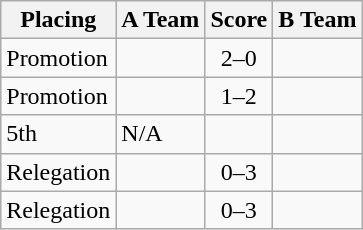<table class=wikitable style="border:1px solid #AAAAAA;">
<tr>
<th>Placing</th>
<th>A Team</th>
<th>Score</th>
<th>B Team</th>
</tr>
<tr>
<td>Promotion</td>
<td><strong></strong></td>
<td align="center">2–0</td>
<td></td>
</tr>
<tr>
<td>Promotion</td>
<td></td>
<td align="center">1–2</td>
<td><strong></strong></td>
</tr>
<tr>
<td>5th</td>
<td>N/A</td>
<td></td>
<td></td>
</tr>
<tr>
<td>Relegation</td>
<td><em></em></td>
<td align="center">0–3</td>
<td></td>
</tr>
<tr>
<td>Relegation</td>
<td><em></em></td>
<td align="center">0–3</td>
<td></td>
</tr>
</table>
